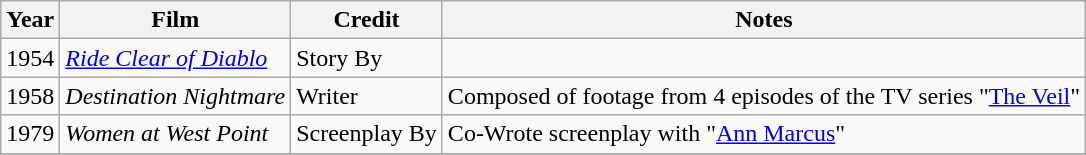<table class="wikitable">
<tr>
<th>Year</th>
<th>Film</th>
<th>Credit</th>
<th>Notes</th>
</tr>
<tr>
<td>1954</td>
<td><em><a href='#'>Ride Clear of Diablo</a></em></td>
<td>Story By</td>
<td></td>
</tr>
<tr>
<td>1958</td>
<td><em>Destination Nightmare</em></td>
<td>Writer</td>
<td>Composed of footage from 4 episodes of the TV series "<a href='#'>The Veil</a>"</td>
</tr>
<tr>
<td>1979</td>
<td><em>Women at West Point</em></td>
<td>Screenplay By</td>
<td>Co-Wrote screenplay with "<a href='#'>Ann Marcus</a>"</td>
</tr>
<tr>
</tr>
</table>
